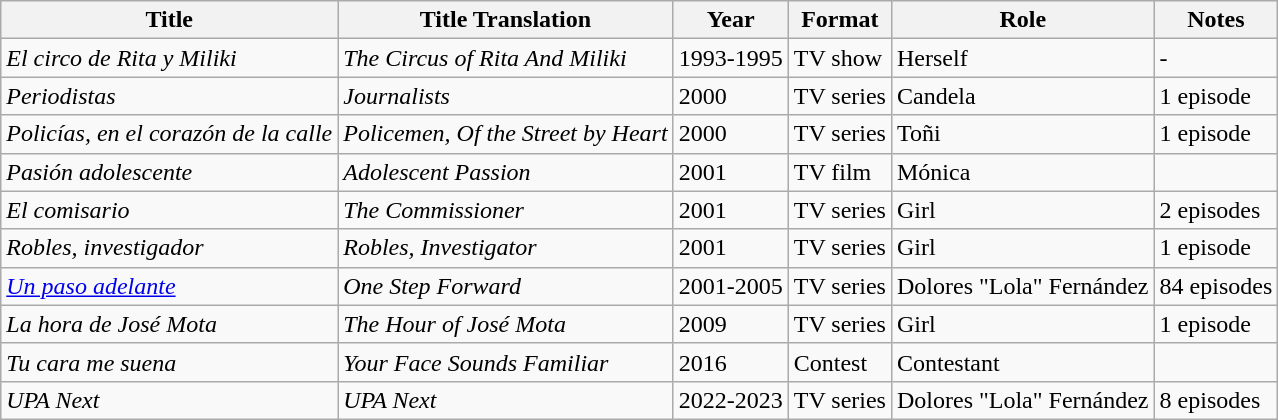<table class="wikitable sortable">
<tr>
<th>Title</th>
<th>Title Translation</th>
<th>Year</th>
<th>Format</th>
<th>Role</th>
<th>Notes</th>
</tr>
<tr>
<td><em>El circo de Rita y Miliki</em></td>
<td><em>The Circus of Rita And Miliki</em></td>
<td>1993-1995</td>
<td>TV show</td>
<td>Herself</td>
<td>-</td>
</tr>
<tr>
<td><em>Periodistas</em></td>
<td><em>Journalists</em></td>
<td>2000</td>
<td>TV series</td>
<td>Candela</td>
<td>1 episode</td>
</tr>
<tr>
<td><em>Policías, en el corazón de la calle</em></td>
<td><em>Policemen, Of the Street by Heart</em></td>
<td>2000</td>
<td>TV series</td>
<td>Toñi</td>
<td>1 episode</td>
</tr>
<tr>
<td><em>Pasión adolescente</em></td>
<td><em>Adolescent Passion</em></td>
<td>2001</td>
<td>TV film</td>
<td>Mónica</td>
<td></td>
</tr>
<tr>
<td><em>El comisario</em></td>
<td><em>The Commissioner</em></td>
<td>2001</td>
<td>TV series</td>
<td>Girl</td>
<td>2 episodes</td>
</tr>
<tr>
<td><em>Robles, investigador</em></td>
<td><em>Robles, Investigator</em></td>
<td>2001</td>
<td>TV series</td>
<td>Girl</td>
<td>1 episode</td>
</tr>
<tr>
<td><em><a href='#'>Un paso adelante</a></em></td>
<td><em>One Step Forward</em></td>
<td>2001-2005</td>
<td>TV series</td>
<td>Dolores "Lola" Fernández</td>
<td>84 episodes</td>
</tr>
<tr>
<td><em>La hora de José Mota</em></td>
<td><em>The Hour of José Mota</em></td>
<td>2009</td>
<td>TV series</td>
<td>Girl</td>
<td>1 episode</td>
</tr>
<tr>
<td><em>Tu cara me suena</em></td>
<td><em>Your Face Sounds Familiar</em></td>
<td>2016</td>
<td>Contest</td>
<td>Contestant</td>
</tr>
<tr>
<td><em>UPA Next</em></td>
<td><em>UPA Next</em></td>
<td>2022-2023</td>
<td>TV series</td>
<td>Dolores "Lola" Fernández</td>
<td>8 episodes</td>
</tr>
</table>
